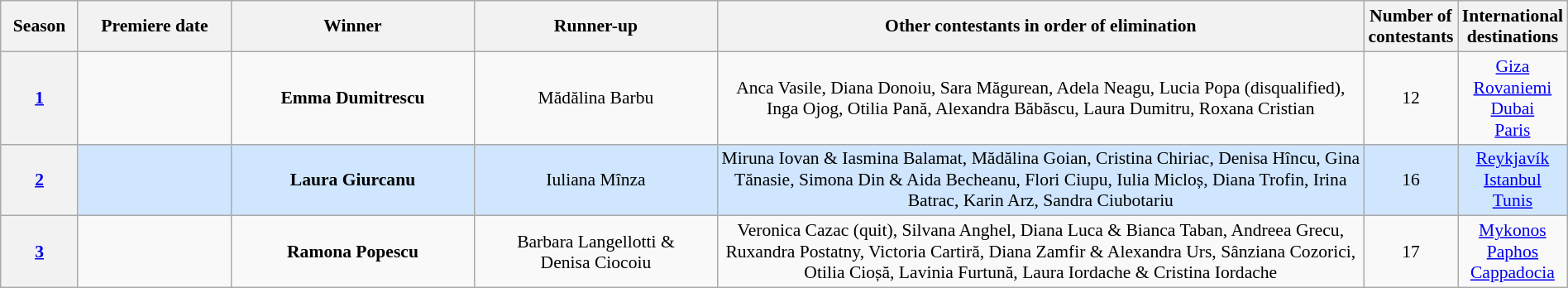<table class="wikitable" style="font-size:90%; width:100%; text-align: center;">
<tr>
<th style="width:5%;">Season</th>
<th style="width:10%;">Premiere date</th>
<th width=16%>Winner</th>
<th width=16%>Runner-up</th>
<th style="width:43%;">Other contestants in order of elimination</th>
<th style="width:3%;">Number of contestants</th>
<th style="width:8%;">International destinations</th>
</tr>
<tr>
<th><a href='#'>1</a></th>
<td></td>
<td><strong>Emma Dumitrescu</strong></td>
<td>Mădălina Barbu</td>
<td>Anca Vasile, Diana Donoiu, Sara Măgurean, Adela Neagu, Lucia Popa (disqualified), Inga Ojog, Otilia Pană, Alexandra Băbăscu, Laura Dumitru, Roxana Cristian</td>
<td>12</td>
<td><a href='#'>Giza</a> <br><a href='#'>Rovaniemi</a> <br><a href='#'>Dubai</a> <br><a href='#'>Paris</a></td>
</tr>
<tr style="background: #D0E6FF;">
<th><a href='#'>2</a></th>
<td></td>
<td><strong>Laura Giurcanu</strong></td>
<td>Iuliana Mînza</td>
<td>Miruna Iovan & Iasmina Balamat, Mădălina Goian, Cristina Chiriac, Denisa Hîncu, Gina Tănasie, Simona Din & Aida Becheanu, Flori Ciupu, Iulia Micloș, Diana Trofin, Irina Batrac, Karin Arz, Sandra Ciubotariu <br></td>
<td>16</td>
<td><a href='#'>Reykjavík</a><br><a href='#'>Istanbul</a><br><a href='#'>Tunis</a></td>
</tr>
<tr>
<th><a href='#'>3</a></th>
<td></td>
<td><strong>Ramona Popescu</strong></td>
<td>Barbara Langellotti &<br> Denisa Ciocoiu</td>
<td>Veronica Cazac (quit), Silvana Anghel, Diana Luca & Bianca Taban, Andreea Grecu, Ruxandra Postatny, Victoria Cartiră, Diana Zamfir & Alexandra Urs, Sânziana Cozorici, Otilia Cioșă, Lavinia Furtună, Laura Iordache & Cristina Iordache</td>
<td>17</td>
<td><a href='#'>Mykonos</a> <br> <a href='#'>Paphos</a> <br> <a href='#'>Cappadocia</a></td>
</tr>
</table>
